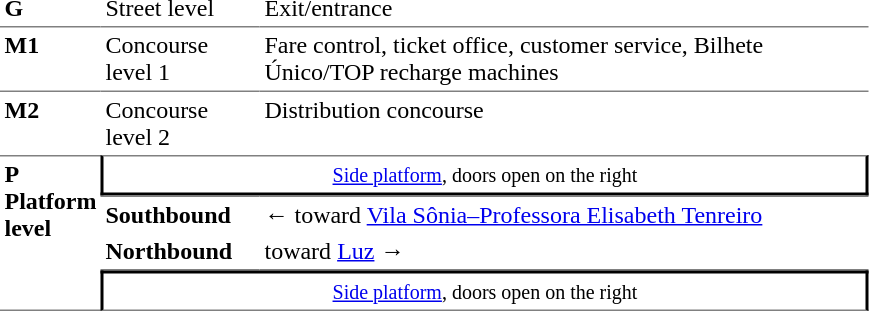<table table border=0 cellspacing=0 cellpadding=3>
<tr>
<td style="vertical-align:top;" width=50><strong>G</strong></td>
<td style="vertical-align:top;" width=100>Street level</td>
<td style="vertical-align:top;" width=400>Exit/entrance</td>
</tr>
<tr>
<td style="border-top:solid 1px gray;vertical-align:top;"><strong>M1</strong></td>
<td style="border-top:solid 1px gray;vertical-align:top;">Concourse level 1</td>
<td style="border-top:solid 1px gray;vertical-align:top;">Fare control, ticket office, customer service, Bilhete Único/TOP recharge machines</td>
</tr>
<tr>
<td style="border-top:solid 1px gray;vertical-align:top;"><strong>M2</strong></td>
<td style="border-top:solid 1px gray;vertical-align:top;">Concourse level 2</td>
<td style="border-top:solid 1px gray;vertical-align:top;">Distribution concourse</td>
</tr>
<tr>
<td style="border-top:solid 1px gray;border-bottom:solid 1px gray;vertical-align:top;" rowspan=5><strong>P<br>Platform level</strong></td>
</tr>
<tr>
<td style="border-top:solid 1px gray;border-right:solid 2px black;border-left:solid 2px black;border-bottom:solid 2px black;text-align:center;" colspan=5><small><a href='#'>Side platform</a>, doors open on the right</small></td>
</tr>
<tr>
<td style="border-top:solid 1px gray;"><span><strong>Southbound</strong></span></td>
<td style="border-top:solid 1px gray;">←  toward <a href='#'>Vila Sônia–Professora Elisabeth Tenreiro</a></td>
</tr>
<tr>
<td style="border-bottom:solid 1px gray;"><span><strong>Northbound</strong></span></td>
<td style="border-bottom:solid 1px gray;"> toward <a href='#'>Luz</a> →</td>
</tr>
<tr>
<td style="border-top:solid 2px black;border-right:solid 2px black;border-left:solid 2px black;border-bottom:solid 1px gray;text-align:center;" colspan=5><small><a href='#'>Side platform</a>, doors open on the right</small></td>
</tr>
</table>
